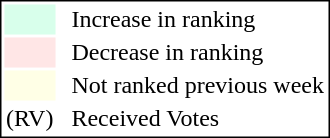<table style="border:1px solid black;">
<tr>
<td style="background:#D8FFEB; width:20px;"></td>
<td> </td>
<td>Increase in ranking</td>
</tr>
<tr>
<td style="background:#FFE6E6; width:20px;"></td>
<td> </td>
<td>Decrease in ranking</td>
</tr>
<tr>
<td style="background:#FFFFE6; width:20px;"></td>
<td> </td>
<td>Not ranked previous week</td>
</tr>
<tr>
<td>(RV)</td>
<td> </td>
<td>Received Votes</td>
</tr>
</table>
